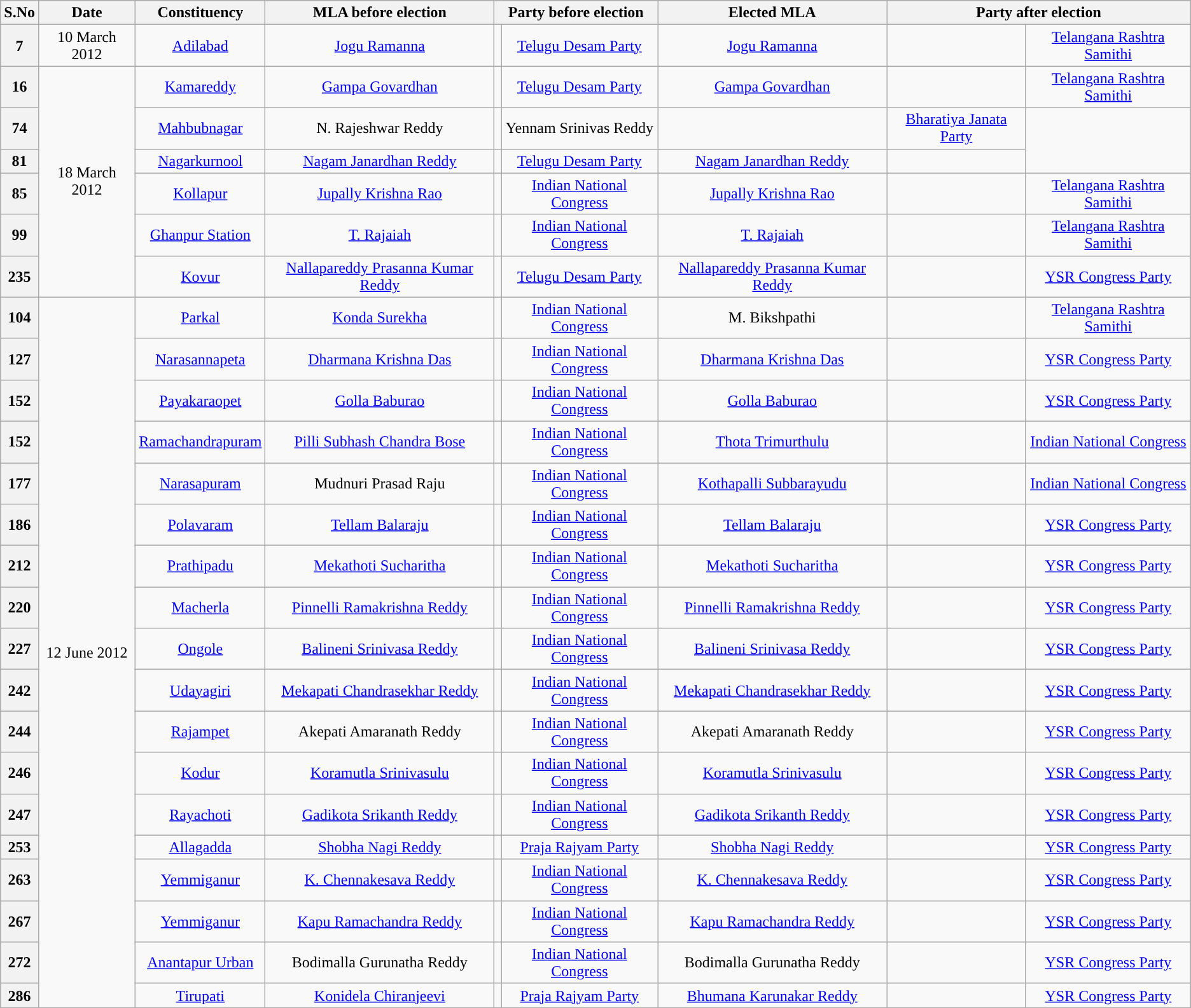<table class="wikitable sortable" style="text-align:center;">
<tr>
<th>S.No</th>
<th>Date</th>
<th>Constituency</th>
<th>MLA before election</th>
<th colspan="2">Party before election</th>
<th>Elected MLA</th>
<th colspan="2">Party after election</th>
</tr>
<tr>
<th>7</th>
<td>10 March 2012</td>
<td><a href='#'>Adilabad</a></td>
<td><a href='#'>Jogu Ramanna</a></td>
<td></td>
<td><a href='#'>Telugu Desam Party</a></td>
<td><a href='#'>Jogu Ramanna</a></td>
<td></td>
<td><a href='#'>Telangana Rashtra Samithi</a></td>
</tr>
<tr>
<th>16</th>
<td Rowspan=6>18 March 2012</td>
<td><a href='#'>Kamareddy</a></td>
<td><a href='#'>Gampa Govardhan</a></td>
<td></td>
<td><a href='#'>Telugu Desam Party</a></td>
<td><a href='#'>Gampa Govardhan</a></td>
<td></td>
<td><a href='#'>Telangana Rashtra Samithi</a></td>
</tr>
<tr>
<th>74</th>
<td><a href='#'>Mahbubnagar</a></td>
<td>N. Rajeshwar Reddy</td>
<td></td>
<td>Yennam Srinivas Reddy</td>
<td></td>
<td><a href='#'>Bharatiya Janata Party</a></td>
</tr>
<tr>
<th>81</th>
<td><a href='#'>Nagarkurnool</a></td>
<td><a href='#'>Nagam Janardhan Reddy</a></td>
<td></td>
<td><a href='#'>Telugu Desam Party</a></td>
<td><a href='#'>Nagam Janardhan Reddy</a></td>
<td></td>
</tr>
<tr>
<th>85</th>
<td><a href='#'>Kollapur</a></td>
<td><a href='#'>Jupally Krishna Rao</a></td>
<td></td>
<td><a href='#'>Indian National Congress</a></td>
<td><a href='#'>Jupally Krishna Rao</a></td>
<td></td>
<td><a href='#'>Telangana Rashtra Samithi</a></td>
</tr>
<tr>
<th>99</th>
<td><a href='#'>Ghanpur Station</a></td>
<td><a href='#'>T. Rajaiah</a></td>
<td></td>
<td><a href='#'>Indian National Congress</a></td>
<td><a href='#'>T. Rajaiah</a></td>
<td></td>
<td><a href='#'>Telangana Rashtra Samithi</a></td>
</tr>
<tr>
<th>235</th>
<td><a href='#'>Kovur</a></td>
<td><a href='#'>Nallapareddy Prasanna Kumar Reddy</a></td>
<td></td>
<td><a href='#'>Telugu Desam Party</a></td>
<td><a href='#'>Nallapareddy Prasanna Kumar Reddy</a></td>
<td></td>
<td><a href='#'>YSR Congress Party</a></td>
</tr>
<tr>
<th>104</th>
<td Rowspan=18>12 June 2012</td>
<td><a href='#'>Parkal</a></td>
<td><a href='#'>Konda Surekha</a></td>
<td></td>
<td><a href='#'>Indian National Congress</a></td>
<td>M. Bikshpathi</td>
<td></td>
<td><a href='#'>Telangana Rashtra Samithi</a></td>
</tr>
<tr>
<th>127</th>
<td><a href='#'>Narasannapeta</a></td>
<td><a href='#'>Dharmana Krishna Das</a></td>
<td></td>
<td><a href='#'>Indian National Congress</a></td>
<td><a href='#'>Dharmana Krishna Das</a></td>
<td></td>
<td><a href='#'>YSR Congress Party</a></td>
</tr>
<tr>
<th>152</th>
<td><a href='#'>Payakaraopet</a></td>
<td><a href='#'>Golla Baburao</a></td>
<td></td>
<td><a href='#'>Indian National Congress</a></td>
<td><a href='#'>Golla Baburao</a></td>
<td></td>
<td><a href='#'>YSR Congress Party</a></td>
</tr>
<tr>
<th>152</th>
<td><a href='#'>Ramachandrapuram</a></td>
<td><a href='#'>Pilli Subhash Chandra Bose</a></td>
<td></td>
<td><a href='#'>Indian National Congress</a></td>
<td><a href='#'>Thota Trimurthulu</a></td>
<td></td>
<td><a href='#'>Indian National Congress</a></td>
</tr>
<tr>
<th>177</th>
<td><a href='#'>Narasapuram</a></td>
<td>Mudnuri Prasad Raju</td>
<td></td>
<td><a href='#'>Indian National Congress</a></td>
<td><a href='#'>Kothapalli Subbarayudu</a></td>
<td></td>
<td><a href='#'>Indian National Congress</a></td>
</tr>
<tr>
<th>186</th>
<td><a href='#'>Polavaram</a></td>
<td><a href='#'>Tellam Balaraju</a></td>
<td></td>
<td><a href='#'>Indian National Congress</a></td>
<td><a href='#'>Tellam Balaraju</a></td>
<td></td>
<td><a href='#'>YSR Congress Party</a></td>
</tr>
<tr>
<th>212</th>
<td><a href='#'>Prathipadu</a></td>
<td><a href='#'>Mekathoti Sucharitha</a></td>
<td></td>
<td><a href='#'>Indian National Congress</a></td>
<td><a href='#'>Mekathoti Sucharitha</a></td>
<td></td>
<td><a href='#'>YSR Congress Party</a></td>
</tr>
<tr>
<th>220</th>
<td><a href='#'>Macherla</a></td>
<td><a href='#'>Pinnelli Ramakrishna Reddy</a></td>
<td></td>
<td><a href='#'>Indian National Congress</a></td>
<td><a href='#'>Pinnelli Ramakrishna Reddy</a></td>
<td></td>
<td><a href='#'>YSR Congress Party</a></td>
</tr>
<tr>
<th>227</th>
<td><a href='#'>Ongole</a></td>
<td><a href='#'>Balineni Srinivasa Reddy</a></td>
<td></td>
<td><a href='#'>Indian National Congress</a></td>
<td><a href='#'>Balineni Srinivasa Reddy</a></td>
<td></td>
<td><a href='#'>YSR Congress Party</a></td>
</tr>
<tr>
<th>242</th>
<td><a href='#'>Udayagiri</a></td>
<td><a href='#'>Mekapati Chandrasekhar Reddy</a></td>
<td></td>
<td><a href='#'>Indian National Congress</a></td>
<td><a href='#'>Mekapati Chandrasekhar Reddy</a></td>
<td></td>
<td><a href='#'>YSR Congress Party</a></td>
</tr>
<tr>
<th>244</th>
<td><a href='#'>Rajampet</a></td>
<td>Akepati Amaranath Reddy</td>
<td></td>
<td><a href='#'>Indian National Congress</a></td>
<td>Akepati Amaranath Reddy</td>
<td></td>
<td><a href='#'>YSR Congress Party</a></td>
</tr>
<tr>
<th>246</th>
<td><a href='#'>Kodur</a></td>
<td><a href='#'>Koramutla Srinivasulu</a></td>
<td></td>
<td><a href='#'>Indian National Congress</a></td>
<td><a href='#'>Koramutla Srinivasulu</a></td>
<td></td>
<td><a href='#'>YSR Congress Party</a></td>
</tr>
<tr>
<th>247</th>
<td><a href='#'>Rayachoti</a></td>
<td><a href='#'>Gadikota Srikanth Reddy</a></td>
<td></td>
<td><a href='#'>Indian National Congress</a></td>
<td><a href='#'>Gadikota Srikanth Reddy</a></td>
<td></td>
<td><a href='#'>YSR Congress Party</a></td>
</tr>
<tr>
<th>253</th>
<td><a href='#'>Allagadda</a></td>
<td><a href='#'>Shobha Nagi Reddy</a></td>
<td></td>
<td><a href='#'>Praja Rajyam Party</a></td>
<td><a href='#'>Shobha Nagi Reddy</a></td>
<td></td>
<td><a href='#'>YSR Congress Party</a></td>
</tr>
<tr>
<th>263</th>
<td><a href='#'>Yemmiganur</a></td>
<td><a href='#'>K. Chennakesava Reddy</a></td>
<td></td>
<td><a href='#'>Indian National Congress</a></td>
<td><a href='#'>K. Chennakesava Reddy</a></td>
<td></td>
<td><a href='#'>YSR Congress Party</a></td>
</tr>
<tr>
<th>267</th>
<td><a href='#'>Yemmiganur</a></td>
<td><a href='#'>Kapu Ramachandra Reddy</a></td>
<td></td>
<td><a href='#'>Indian National Congress</a></td>
<td><a href='#'>Kapu Ramachandra Reddy</a></td>
<td></td>
<td><a href='#'>YSR Congress Party</a></td>
</tr>
<tr>
<th>272</th>
<td><a href='#'>Anantapur Urban</a></td>
<td>Bodimalla Gurunatha Reddy</td>
<td></td>
<td><a href='#'>Indian National Congress</a></td>
<td>Bodimalla Gurunatha Reddy</td>
<td></td>
<td><a href='#'>YSR Congress Party</a></td>
</tr>
<tr>
<th>286</th>
<td><a href='#'>Tirupati</a></td>
<td><a href='#'>Konidela Chiranjeevi</a></td>
<td></td>
<td><a href='#'>Praja Rajyam Party</a></td>
<td><a href='#'>Bhumana Karunakar Reddy</a></td>
<td></td>
<td><a href='#'>YSR Congress Party</a></td>
</tr>
</table>
